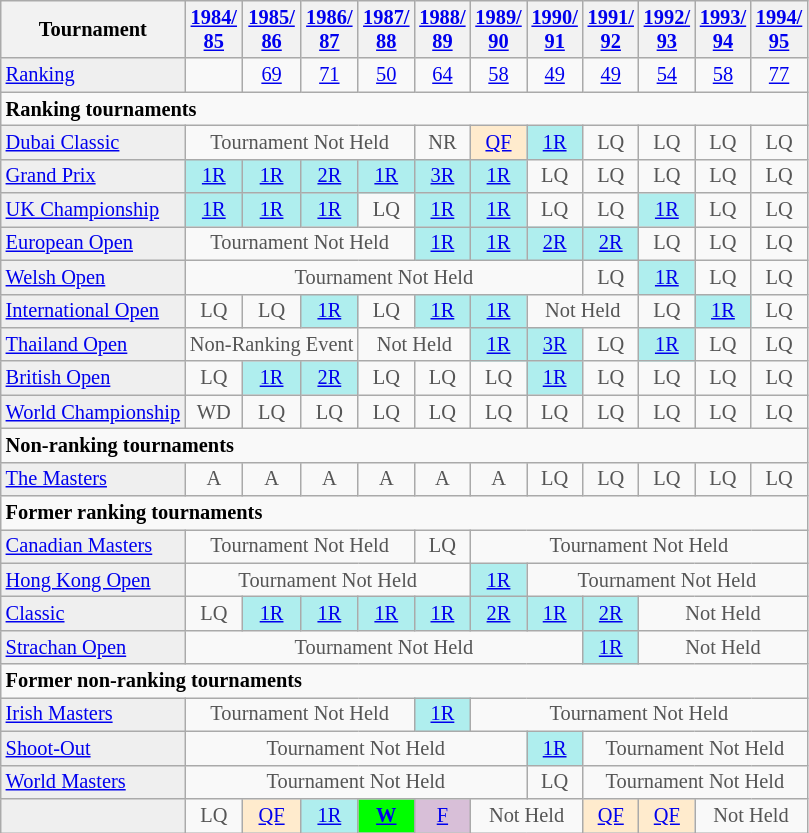<table class="wikitable" style="font-size:85%">
<tr>
<th>Tournament</th>
<th><a href='#'>1984/<br>85</a></th>
<th><a href='#'>1985/<br>86</a></th>
<th><a href='#'>1986/<br>87</a></th>
<th><a href='#'>1987/<br>88</a></th>
<th><a href='#'>1988/<br>89</a></th>
<th><a href='#'>1989/<br>90</a></th>
<th><a href='#'>1990/<br>91</a></th>
<th><a href='#'>1991/<br>92</a></th>
<th><a href='#'>1992/<br>93</a></th>
<th><a href='#'>1993/<br>94</a></th>
<th><a href='#'>1994/<br>95</a></th>
</tr>
<tr>
<td style="background:#EFEFEF;"><a href='#'>Ranking</a></td>
<td align="center"></td>
<td align="center"><a href='#'>69</a></td>
<td align="center"><a href='#'>71</a></td>
<td align="center"><a href='#'>50</a></td>
<td align="center"><a href='#'>64</a></td>
<td align="center"><a href='#'>58</a></td>
<td align="center"><a href='#'>49</a></td>
<td align="center"><a href='#'>49</a></td>
<td align="center"><a href='#'>54</a></td>
<td align="center"><a href='#'>58</a></td>
<td align="center"><a href='#'>77</a></td>
</tr>
<tr>
<td colspan="50"><strong>Ranking tournaments</strong></td>
</tr>
<tr>
<td style="background:#EFEFEF;"><a href='#'>Dubai Classic</a></td>
<td align="center" colspan="4" style="color:#555555;">Tournament Not Held</td>
<td style="text-align:center; color:#555555;">NR</td>
<td style="text-align:center; background:#ffebcd;"><a href='#'>QF</a></td>
<td style="text-align:center; background:#afeeee;"><a href='#'>1R</a></td>
<td style="text-align:center; color:#555555;">LQ</td>
<td style="text-align:center; color:#555555;">LQ</td>
<td style="text-align:center; color:#555555;">LQ</td>
<td style="text-align:center; color:#555555;">LQ</td>
</tr>
<tr>
<td style="background:#EFEFEF;"><a href='#'>Grand Prix</a></td>
<td align="center" style="background:#afeeee;"><a href='#'>1R</a></td>
<td align="center" style="background:#afeeee;"><a href='#'>1R</a></td>
<td align="center" style="background:#afeeee;"><a href='#'>2R</a></td>
<td align="center" style="background:#afeeee;"><a href='#'>1R</a></td>
<td align="center" style="background:#afeeee;"><a href='#'>3R</a></td>
<td align="center" style="background:#afeeee;"><a href='#'>1R</a></td>
<td align="center" style="color:#555555;">LQ</td>
<td align="center" style="color:#555555;">LQ</td>
<td align="center" style="color:#555555;">LQ</td>
<td align="center" style="color:#555555;">LQ</td>
<td align="center" style="color:#555555;">LQ</td>
</tr>
<tr>
<td style="background:#EFEFEF;"><a href='#'>UK Championship</a></td>
<td style="text-align:center; background:#afeeee;"><a href='#'>1R</a></td>
<td style="text-align:center; background:#afeeee;"><a href='#'>1R</a></td>
<td style="text-align:center; background:#afeeee;"><a href='#'>1R</a></td>
<td style="text-align:center; color:#555555;">LQ</td>
<td style="text-align:center; background:#afeeee;"><a href='#'>1R</a></td>
<td style="text-align:center; background:#afeeee;"><a href='#'>1R</a></td>
<td style="text-align:center; color:#555555;">LQ</td>
<td style="text-align:center; color:#555555;">LQ</td>
<td style="text-align:center; background:#afeeee;"><a href='#'>1R</a></td>
<td style="text-align:center; color:#555555;">LQ</td>
<td style="text-align:center; color:#555555;">LQ</td>
</tr>
<tr>
<td style="background:#EFEFEF;"><a href='#'>European Open</a></td>
<td align="center" colspan="4" style="color:#555555;">Tournament Not Held</td>
<td align="center" style="background:#afeeee;"><a href='#'>1R</a></td>
<td align="center" style="background:#afeeee;"><a href='#'>1R</a></td>
<td align="center" style="background:#afeeee;"><a href='#'>2R</a></td>
<td align="center" style="background:#afeeee;"><a href='#'>2R</a></td>
<td align="center" style="color:#555555;">LQ</td>
<td align="center" style="color:#555555;">LQ</td>
<td align="center" style="color:#555555;">LQ</td>
</tr>
<tr>
<td style="background:#EFEFEF;"><a href='#'>Welsh Open</a></td>
<td align="center" colspan="7" style="color:#555555;">Tournament Not Held</td>
<td align="center" style="color:#555555;">LQ</td>
<td align="center" style="background:#afeeee;"><a href='#'>1R</a></td>
<td align="center" style="color:#555555;">LQ</td>
<td align="center" style="color:#555555;">LQ</td>
</tr>
<tr>
<td style="background:#EFEFEF;"><a href='#'>International Open</a></td>
<td align="center" style="color:#555555;">LQ</td>
<td align="center" style="color:#555555;">LQ</td>
<td align="center" style="background:#afeeee;"><a href='#'>1R</a></td>
<td align="center" style="color:#555555;">LQ</td>
<td align="center" style="background:#afeeee;"><a href='#'>1R</a></td>
<td align="center" style="background:#afeeee;"><a href='#'>1R</a></td>
<td align="center" colspan="2" style="color:#555555;">Not Held</td>
<td align="center" style="color:#555555;">LQ</td>
<td align="center" style="background:#afeeee;"><a href='#'>1R</a></td>
<td align="center" style="color:#555555;">LQ</td>
</tr>
<tr>
<td style="background:#EFEFEF;"><a href='#'>Thailand Open</a></td>
<td align="center" colspan="3" style="color:#555555;">Non-Ranking Event</td>
<td align="center" colspan="2" style="color:#555555;">Not Held</td>
<td align="center" style="background:#afeeee;"><a href='#'>1R</a></td>
<td align="center" style="background:#afeeee;"><a href='#'>3R</a></td>
<td align="center" style="color:#555555;">LQ</td>
<td align="center" style="background:#afeeee;"><a href='#'>1R</a></td>
<td align="center" style="color:#555555;">LQ</td>
<td align="center" style="color:#555555;">LQ</td>
</tr>
<tr>
<td style="background:#EFEFEF;"><a href='#'>British Open</a></td>
<td align="center" style="color:#555555;">LQ</td>
<td align="center" style="background:#afeeee;"><a href='#'>1R</a></td>
<td align="center" style="background:#afeeee;"><a href='#'>2R</a></td>
<td align="center" style="color:#555555;">LQ</td>
<td align="center" style="color:#555555;">LQ</td>
<td align="center" style="color:#555555;">LQ</td>
<td align="center" style="background:#afeeee;"><a href='#'>1R</a></td>
<td align="center" style="color:#555555;">LQ</td>
<td align="center" style="color:#555555;">LQ</td>
<td align="center" style="color:#555555;">LQ</td>
<td align="center" style="color:#555555;">LQ</td>
</tr>
<tr>
<td style="background:#EFEFEF;"><a href='#'>World Championship</a></td>
<td style="text-align:center; color:#555555;">WD</td>
<td style="text-align:center; color:#555555;">LQ</td>
<td style="text-align:center; color:#555555;">LQ</td>
<td style="text-align:center; color:#555555;">LQ</td>
<td style="text-align:center; color:#555555;">LQ</td>
<td style="text-align:center; color:#555555;">LQ</td>
<td style="text-align:center; color:#555555;">LQ</td>
<td style="text-align:center; color:#555555;">LQ</td>
<td style="text-align:center; color:#555555;">LQ</td>
<td style="text-align:center; color:#555555;">LQ</td>
<td style="text-align:center; color:#555555;">LQ</td>
</tr>
<tr>
<td colspan="50"><strong>Non-ranking tournaments</strong></td>
</tr>
<tr>
<td style="background:#EFEFEF;"><a href='#'>The Masters</a></td>
<td style="text-align:center; color:#555555;">A</td>
<td style="text-align:center; color:#555555;">A</td>
<td style="text-align:center; color:#555555;">A</td>
<td style="text-align:center; color:#555555;">A</td>
<td style="text-align:center; color:#555555;">A</td>
<td style="text-align:center; color:#555555;">A</td>
<td style="text-align:center; color:#555555;">LQ</td>
<td style="text-align:center; color:#555555;">LQ</td>
<td style="text-align:center; color:#555555;">LQ</td>
<td style="text-align:center; color:#555555;">LQ</td>
<td style="text-align:center; color:#555555;">LQ</td>
</tr>
<tr>
<td colspan="50"><strong>Former ranking tournaments</strong></td>
</tr>
<tr>
<td style="background:#EFEFEF;"><a href='#'>Canadian Masters</a></td>
<td align="center" colspan="4" style="color:#555555;">Tournament Not Held</td>
<td align="center" style="color:#555555;">LQ</td>
<td align="center" colspan="6" style="color:#555555;">Tournament Not Held</td>
</tr>
<tr>
<td style="background:#EFEFEF;"><a href='#'>Hong Kong Open</a></td>
<td align="center" colspan="5" style="color:#555555;">Tournament Not Held</td>
<td align="center" style="background:#afeeee;"><a href='#'>1R</a></td>
<td align="center" colspan="5" style="color:#555555;">Tournament Not Held</td>
</tr>
<tr>
<td style="background:#EFEFEF;"><a href='#'>Classic</a></td>
<td align="center" style="color:#555555;">LQ</td>
<td align="center" style="background:#afeeee;"><a href='#'>1R</a></td>
<td align="center" style="background:#afeeee;"><a href='#'>1R</a></td>
<td align="center" style="background:#afeeee;"><a href='#'>1R</a></td>
<td align="center" style="background:#afeeee;"><a href='#'>1R</a></td>
<td align="center" style="background:#afeeee;"><a href='#'>2R</a></td>
<td align="center" style="background:#afeeee;"><a href='#'>1R</a></td>
<td align="center" style="background:#afeeee;"><a href='#'>2R</a></td>
<td align="center" colspan="3" style="color:#555555;">Not Held</td>
</tr>
<tr>
<td style="background:#EFEFEF;"><a href='#'>Strachan Open</a></td>
<td align="center" colspan="7" style="color:#555555;">Tournament Not Held</td>
<td align="center" style="background:#afeeee;"><a href='#'>1R</a></td>
<td align="center" colspan="3" style="color:#555555;">Not Held</td>
</tr>
<tr>
<td colspan="50"><strong>Former non-ranking tournaments</strong></td>
</tr>
<tr>
<td style="background:#EFEFEF;"><a href='#'>Irish Masters</a></td>
<td align="center" colspan="4" style="color:#555555;">Tournament Not Held</td>
<td align="center" style="background:#afeeee;"><a href='#'>1R</a></td>
<td align="center" colspan="6" style="color:#555555;">Tournament Not Held</td>
</tr>
<tr>
<td style="background:#EFEFEF;"><a href='#'>Shoot-Out</a></td>
<td align="center" colspan="6" style="color:#555555;">Tournament Not Held</td>
<td align="center" style="background:#afeeee;"><a href='#'>1R</a></td>
<td align="center" colspan="4" style="color:#555555;">Tournament Not Held</td>
</tr>
<tr>
<td style="background:#EFEFEF;"><a href='#'>World Masters</a></td>
<td align="center" colspan="6" style="color:#555555;">Tournament Not Held</td>
<td align="center" style="color:#555555;">LQ</td>
<td align="center" colspan="4" style="color:#555555;">Tournament Not Held</td>
</tr>
<tr>
<td style="background:#EFEFEF;"></td>
<td align="center" style="color:#555555;">LQ</td>
<td style="text-align:center; background:#ffebcd;"><a href='#'>QF</a></td>
<td style="text-align:center; background:#afeeee;"><a href='#'>1R</a></td>
<td style="text-align:center; background:#0f0;"><a href='#'><strong>W</strong></a></td>
<td style="text-align:center; background:thistle;"><a href='#'>F</a></td>
<td style="text-align:center; color:#555555;" colspan="2">Not Held</td>
<td style="text-align:center; background:#ffebcd;"><a href='#'>QF</a></td>
<td style="text-align:center; background:#ffebcd;"><a href='#'>QF</a></td>
<td style="text-align:center; color:#555555;" colspan="2">Not Held</td>
</tr>
</table>
